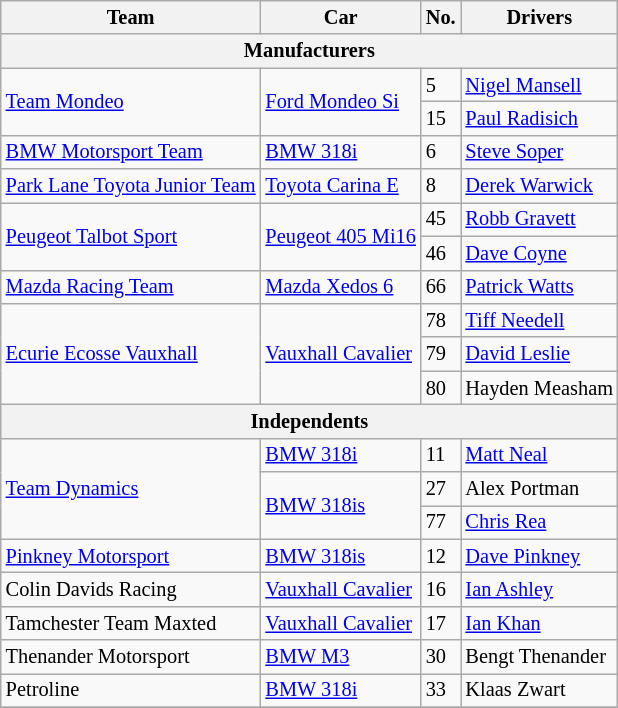<table class="wikitable sortable" style="font-size: 85%">
<tr>
<th>Team</th>
<th>Car</th>
<th>No.</th>
<th>Drivers</th>
</tr>
<tr>
<th colspan=4>Manufacturers</th>
</tr>
<tr>
<td rowspan=2> <a href='#'>Team Mondeo</a></td>
<td rowspan=2><a href='#'>Ford Mondeo Si</a></td>
<td>5</td>
<td> <a href='#'>Nigel Mansell</a></td>
</tr>
<tr>
<td>15</td>
<td> <a href='#'>Paul Radisich</a></td>
</tr>
<tr>
<td> <a href='#'>BMW Motorsport Team</a></td>
<td><a href='#'>BMW 318i</a></td>
<td>6</td>
<td> <a href='#'>Steve Soper</a></td>
</tr>
<tr>
<td nowrap> <a href='#'>Park Lane Toyota Junior Team</a></td>
<td><a href='#'>Toyota Carina E</a></td>
<td>8</td>
<td> <a href='#'>Derek Warwick</a></td>
</tr>
<tr>
<td rowspan=2> <a href='#'>Peugeot Talbot Sport</a></td>
<td rowspan=2 nowrap><a href='#'>Peugeot 405 Mi16</a></td>
<td>45</td>
<td> <a href='#'>Robb Gravett</a></td>
</tr>
<tr>
<td>46</td>
<td> <a href='#'>Dave Coyne</a></td>
</tr>
<tr>
<td> <a href='#'>Mazda Racing Team</a></td>
<td><a href='#'>Mazda Xedos 6</a></td>
<td>66</td>
<td> <a href='#'>Patrick Watts</a></td>
</tr>
<tr>
<td rowspan=3> <a href='#'>Ecurie Ecosse Vauxhall</a></td>
<td rowspan=3><a href='#'>Vauxhall Cavalier</a></td>
<td>78</td>
<td> <a href='#'>Tiff Needell</a></td>
</tr>
<tr>
<td>79</td>
<td> <a href='#'>David Leslie</a></td>
</tr>
<tr>
<td>80</td>
<td nowrap> Hayden Measham</td>
</tr>
<tr>
<th colspan=4>Independents</th>
</tr>
<tr>
<td rowspan=3> <a href='#'>Team Dynamics</a></td>
<td><a href='#'>BMW 318i</a></td>
<td>11</td>
<td> <a href='#'>Matt Neal</a></td>
</tr>
<tr>
<td rowspan=2><a href='#'>BMW 318is</a></td>
<td>27</td>
<td> Alex Portman</td>
</tr>
<tr>
<td>77</td>
<td> <a href='#'>Chris Rea</a></td>
</tr>
<tr>
<td> <a href='#'>Pinkney Motorsport</a></td>
<td><a href='#'>BMW 318is</a></td>
<td>12</td>
<td> <a href='#'>Dave Pinkney</a></td>
</tr>
<tr>
<td> Colin Davids Racing</td>
<td><a href='#'>Vauxhall Cavalier</a></td>
<td>16</td>
<td> <a href='#'>Ian Ashley</a></td>
</tr>
<tr>
<td> Tamchester Team Maxted</td>
<td><a href='#'>Vauxhall Cavalier</a></td>
<td>17</td>
<td> <a href='#'>Ian Khan</a></td>
</tr>
<tr>
<td> Thenander Motorsport</td>
<td><a href='#'>BMW M3</a></td>
<td>30</td>
<td> Bengt Thenander</td>
</tr>
<tr>
<td> Petroline</td>
<td><a href='#'>BMW 318i</a></td>
<td>33</td>
<td> Klaas Zwart</td>
</tr>
<tr>
</tr>
</table>
